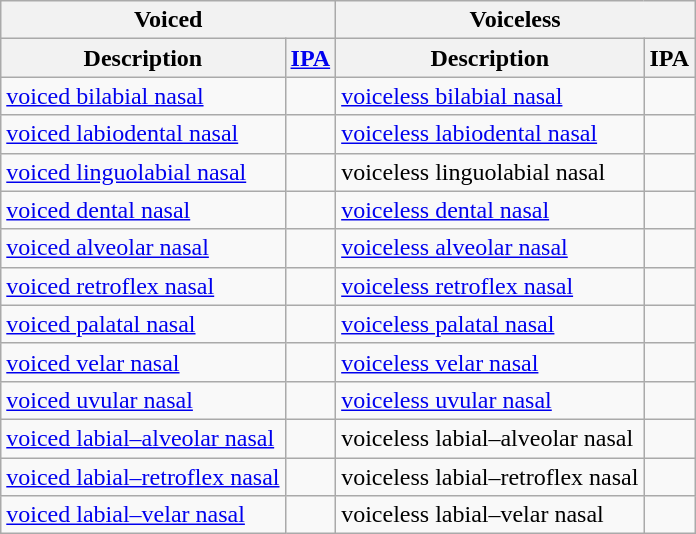<table class="wikitable">
<tr>
<th colspan=2>Voiced</th>
<th colspan=2>Voiceless</th>
</tr>
<tr>
<th>Description</th>
<th><a href='#'>IPA</a></th>
<th>Description</th>
<th>IPA</th>
</tr>
<tr>
<td><a href='#'>voiced bilabial nasal</a></td>
<td></td>
<td><a href='#'>voiceless bilabial nasal</a></td>
<td></td>
</tr>
<tr>
<td><a href='#'>voiced labiodental nasal</a></td>
<td></td>
<td><a href='#'>voiceless labiodental nasal</a></td>
<td></td>
</tr>
<tr>
<td><a href='#'>voiced linguolabial nasal</a></td>
<td></td>
<td>voiceless linguolabial nasal</td>
<td></td>
</tr>
<tr>
<td><a href='#'>voiced dental nasal</a></td>
<td></td>
<td><a href='#'>voiceless dental nasal</a></td>
<td></td>
</tr>
<tr>
<td><a href='#'>voiced alveolar nasal</a> </td>
<td></td>
<td><a href='#'>voiceless alveolar nasal</a> </td>
<td></td>
</tr>
<tr>
<td><a href='#'>voiced retroflex nasal</a></td>
<td></td>
<td><a href='#'>voiceless retroflex nasal</a></td>
<td></td>
</tr>
<tr>
<td><a href='#'>voiced palatal nasal</a></td>
<td></td>
<td><a href='#'>voiceless palatal nasal</a></td>
<td></td>
</tr>
<tr>
<td><a href='#'>voiced velar nasal</a></td>
<td></td>
<td><a href='#'>voiceless velar nasal</a></td>
<td></td>
</tr>
<tr>
<td><a href='#'>voiced uvular nasal</a></td>
<td></td>
<td><a href='#'>voiceless uvular nasal</a></td>
<td></td>
</tr>
<tr>
<td><a href='#'>voiced labial–alveolar nasal</a></td>
<td></td>
<td>voiceless labial–alveolar nasal</td>
<td></td>
</tr>
<tr>
<td><a href='#'>voiced labial–retroflex nasal</a></td>
<td></td>
<td>voiceless labial–retroflex nasal</td>
<td></td>
</tr>
<tr>
<td><a href='#'>voiced labial–velar nasal</a></td>
<td></td>
<td>voiceless labial–velar nasal</td>
<td></td>
</tr>
</table>
